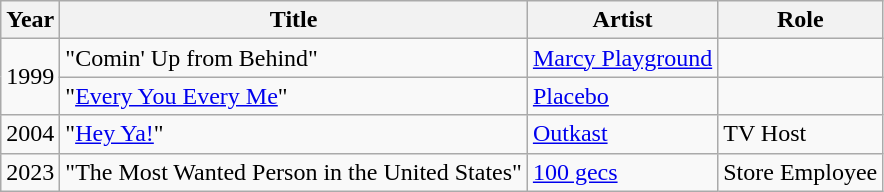<table class="wikitable sortable">
<tr>
<th>Year</th>
<th>Title</th>
<th>Artist</th>
<th>Role</th>
</tr>
<tr>
<td rowspan="2">1999</td>
<td>"Comin' Up from Behind"</td>
<td><a href='#'>Marcy Playground</a></td>
<td></td>
</tr>
<tr>
<td>"<a href='#'>Every You Every Me</a>"</td>
<td><a href='#'>Placebo</a></td>
<td></td>
</tr>
<tr>
<td>2004</td>
<td>"<a href='#'>Hey Ya!</a>"</td>
<td><a href='#'>Outkast</a></td>
<td>TV Host</td>
</tr>
<tr>
<td>2023</td>
<td>"The Most Wanted Person in the United States"</td>
<td><a href='#'>100 gecs</a></td>
<td>Store Employee</td>
</tr>
</table>
